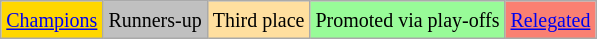<table class="wikitable">
<tr>
<td bgcolor=Gold><small><a href='#'>Champions</a></small></td>
<td bgcolor=Silver><small>Runners-up</small></td>
<td bgcolor=#ffdf9f><small>Third place</small></td>
<td bgcolor=PaleGreen><small>Promoted via play-offs</small></td>
<td bgcolor=salmon><small><a href='#'>Relegated</a></small></td>
</tr>
</table>
